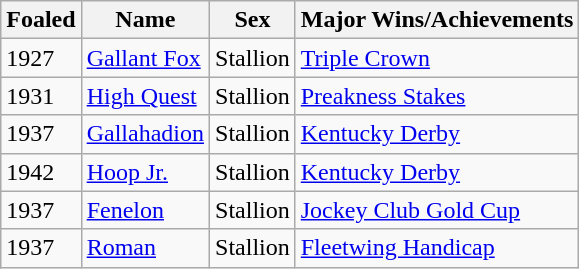<table class="wikitable">
<tr>
<th>Foaled</th>
<th>Name</th>
<th>Sex</th>
<th>Major Wins/Achievements</th>
</tr>
<tr>
<td>1927</td>
<td><a href='#'>Gallant Fox</a></td>
<td>Stallion</td>
<td><a href='#'>Triple Crown</a></td>
</tr>
<tr>
<td>1931</td>
<td><a href='#'>High Quest</a></td>
<td>Stallion</td>
<td><a href='#'>Preakness Stakes</a></td>
</tr>
<tr>
<td>1937</td>
<td><a href='#'>Gallahadion</a></td>
<td>Stallion</td>
<td><a href='#'>Kentucky Derby</a></td>
</tr>
<tr>
<td>1942</td>
<td><a href='#'>Hoop Jr.</a></td>
<td>Stallion</td>
<td><a href='#'>Kentucky Derby</a></td>
</tr>
<tr>
<td>1937</td>
<td><a href='#'>Fenelon</a></td>
<td>Stallion</td>
<td><a href='#'>Jockey Club Gold Cup</a></td>
</tr>
<tr>
<td>1937</td>
<td><a href='#'>Roman</a></td>
<td>Stallion</td>
<td><a href='#'>Fleetwing Handicap</a></td>
</tr>
</table>
